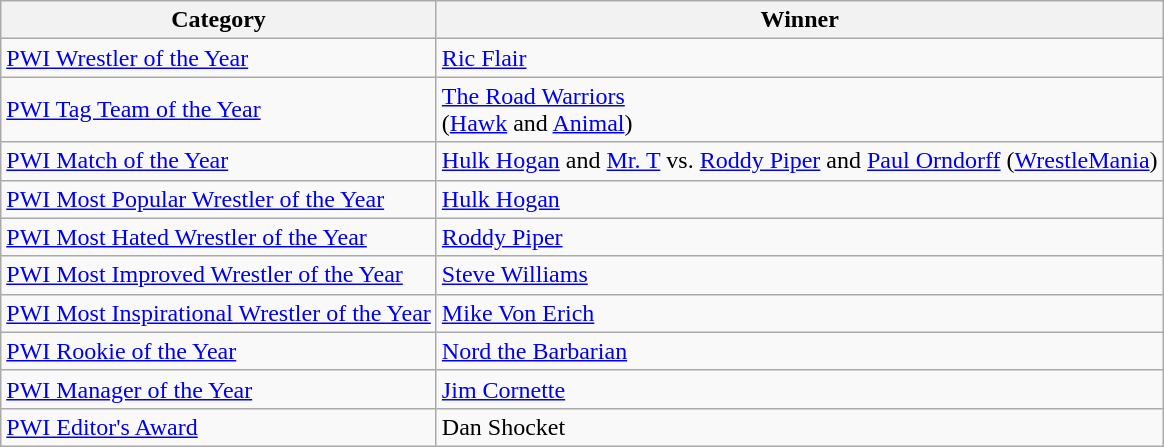<table class="wikitable">
<tr>
<th>Category</th>
<th>Winner</th>
</tr>
<tr>
<td><a href='#'>PWI Wrestler of the Year</a></td>
<td><a href='#'>Ric Flair</a></td>
</tr>
<tr>
<td><a href='#'>PWI Tag Team of the Year</a></td>
<td><a href='#'>The Road Warriors</a><br>(<a href='#'>Hawk</a> and <a href='#'>Animal</a>)</td>
</tr>
<tr>
<td><a href='#'>PWI Match of the Year</a></td>
<td><a href='#'>Hulk Hogan</a> and <a href='#'>Mr. T</a> vs. <a href='#'>Roddy Piper</a> and <a href='#'>Paul Orndorff</a> (<a href='#'>WrestleMania</a>)</td>
</tr>
<tr>
<td><a href='#'>PWI Most Popular Wrestler of the Year</a></td>
<td><a href='#'>Hulk Hogan</a></td>
</tr>
<tr>
<td><a href='#'>PWI Most Hated Wrestler of the Year</a></td>
<td><a href='#'>Roddy Piper</a></td>
</tr>
<tr>
<td><a href='#'>PWI Most Improved Wrestler of the Year</a></td>
<td><a href='#'>Steve Williams</a></td>
</tr>
<tr>
<td><a href='#'>PWI Most Inspirational Wrestler of the Year</a></td>
<td><a href='#'>Mike Von Erich</a></td>
</tr>
<tr>
<td><a href='#'>PWI Rookie of the Year</a></td>
<td><a href='#'>Nord the Barbarian</a></td>
</tr>
<tr>
<td><a href='#'>PWI Manager of the Year</a></td>
<td><a href='#'>Jim Cornette</a></td>
</tr>
<tr>
<td><a href='#'>PWI Editor's Award</a></td>
<td>Dan Shocket</td>
</tr>
</table>
